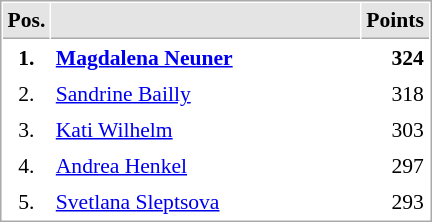<table cellspacing="1" cellpadding="3" style="border:1px solid #AAAAAA;font-size:90%">
<tr bgcolor="#E4E4E4">
<th style="border-bottom:1px solid #AAAAAA" width=10>Pos.</th>
<th style="border-bottom:1px solid #AAAAAA" width=200></th>
<th style="border-bottom:1px solid #AAAAAA" width=20>Points</th>
</tr>
<tr>
<td align="center"><strong>1.</strong></td>
<td> <strong><a href='#'>Magdalena Neuner</a></strong></td>
<td align="right"><strong>324</strong></td>
</tr>
<tr>
<td align="center">2.</td>
<td> <a href='#'>Sandrine Bailly</a></td>
<td align="right">318</td>
</tr>
<tr>
<td align="center">3.</td>
<td> <a href='#'>Kati Wilhelm</a></td>
<td align="right">303</td>
</tr>
<tr>
<td align="center">4.</td>
<td> <a href='#'>Andrea Henkel</a></td>
<td align="right">297</td>
</tr>
<tr>
<td align="center">5.</td>
<td> <a href='#'>Svetlana Sleptsova</a></td>
<td align="right">293</td>
</tr>
</table>
